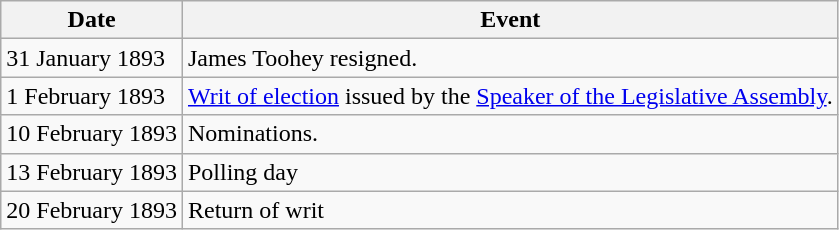<table class="wikitable">
<tr>
<th>Date</th>
<th>Event</th>
</tr>
<tr>
<td>31 January 1893</td>
<td>James Toohey resigned.</td>
</tr>
<tr>
<td>1 February 1893</td>
<td><a href='#'>Writ of election</a> issued by the <a href='#'>Speaker of the Legislative Assembly</a>.</td>
</tr>
<tr>
<td>10 February 1893</td>
<td>Nominations.</td>
</tr>
<tr>
<td>13 February 1893</td>
<td>Polling day</td>
</tr>
<tr>
<td>20 February 1893</td>
<td>Return of writ</td>
</tr>
</table>
